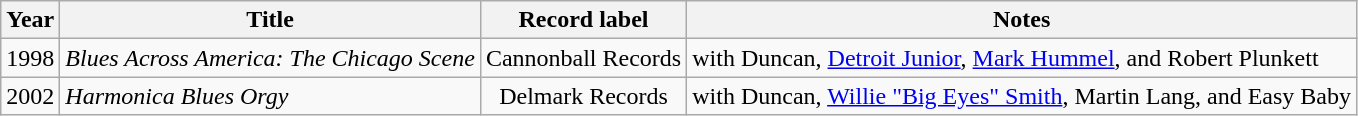<table class="wikitable sortable">
<tr>
<th>Year</th>
<th>Title</th>
<th>Record label</th>
<th>Notes</th>
</tr>
<tr>
<td>1998</td>
<td><em>Blues Across America: The Chicago Scene</em></td>
<td style="text-align:Center;">Cannonball Records</td>
<td>with Duncan, <a href='#'>Detroit Junior</a>, <a href='#'>Mark Hummel</a>, and Robert Plunkett</td>
</tr>
<tr>
<td>2002</td>
<td><em>Harmonica Blues Orgy</em></td>
<td style="text-align:center;">Delmark Records</td>
<td>with Duncan, <a href='#'>Willie "Big Eyes" Smith</a>, Martin Lang, and Easy Baby</td>
</tr>
</table>
